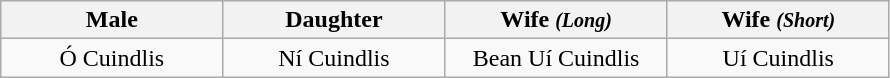<table class="wikitable" style="text-align:right">
<tr>
<th width="20%">Male</th>
<th width="20%">Daughter</th>
<th width="20%">Wife <em><small>(Long)</small></em></th>
<th width="20%">Wife <em><small>(Short)</small></em></th>
</tr>
<tr>
<td align="center">Ó Cuindlis</td>
<td align="center">Ní Cuindlis</td>
<td align="center">Bean Uí Cuindlis</td>
<td align="center">Uí Cuindlis</td>
</tr>
</table>
